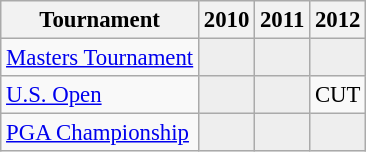<table class="wikitable" style="font-size:95%;text-align:center;">
<tr>
<th>Tournament</th>
<th>2010</th>
<th>2011</th>
<th>2012</th>
</tr>
<tr>
<td align=left><a href='#'>Masters Tournament</a></td>
<td style="background:#eeeeee;"></td>
<td style="background:#eeeeee;"></td>
<td style="background:#eeeeee;"></td>
</tr>
<tr>
<td align=left><a href='#'>U.S. Open</a></td>
<td style="background:#eeeeee;"></td>
<td style="background:#eeeeee;"></td>
<td>CUT</td>
</tr>
<tr>
<td align=left><a href='#'>PGA Championship</a></td>
<td style="background:#eeeeee;"></td>
<td style="background:#eeeeee;"></td>
<td style="background:#eeeeee;"></td>
</tr>
</table>
